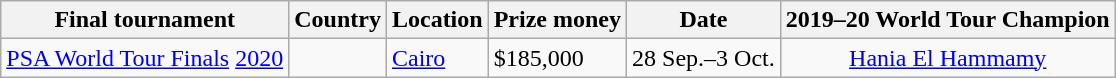<table class=wikitable>
<tr>
<th>Final tournament</th>
<th>Country</th>
<th>Location</th>
<th>Prize money</th>
<th>Date</th>
<th>2019–20 World Tour Champion</th>
</tr>
<tr>
<td><a href='#'>PSA World Tour Finals</a> <a href='#'>2020</a></td>
<td></td>
<td><a href='#'>Cairo</a></td>
<td>$185,000</td>
<td>28 Sep.–3 Oct.</td>
<td rowspan=1 colspan=2 align="center"> <a href='#'>Hania El Hammamy</a></td>
</tr>
</table>
